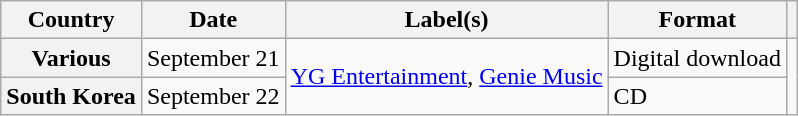<table class="wikitable plainrowheaders">
<tr>
<th>Country</th>
<th>Date</th>
<th>Label(s)</th>
<th>Format</th>
<th></th>
</tr>
<tr>
<th scope="row">Various</th>
<td>September 21</td>
<td rowspan="2"><a href='#'>YG Entertainment</a>, <a href='#'>Genie Music</a></td>
<td>Digital download</td>
<td rowspan="2"></td>
</tr>
<tr>
<th scope="row">South Korea</th>
<td>September 22</td>
<td>CD</td>
</tr>
</table>
